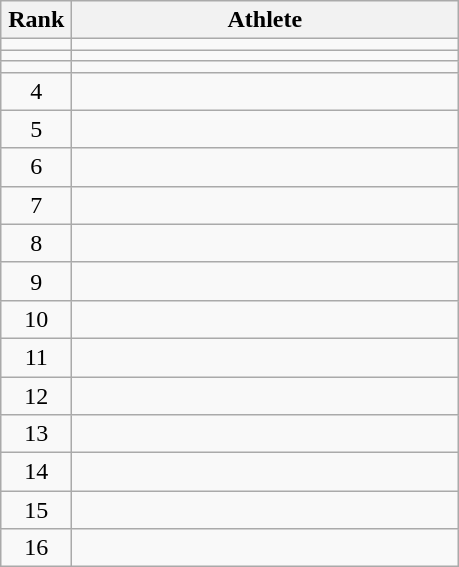<table class="wikitable" style="text-align: center;">
<tr>
<th width=40>Rank</th>
<th width=250>Athlete</th>
</tr>
<tr>
<td></td>
<td align=left></td>
</tr>
<tr>
<td></td>
<td align=left></td>
</tr>
<tr>
<td></td>
<td align=left></td>
</tr>
<tr>
<td>4</td>
<td align=left></td>
</tr>
<tr>
<td>5</td>
<td align=left></td>
</tr>
<tr>
<td>6</td>
<td align=left></td>
</tr>
<tr>
<td>7</td>
<td align=left></td>
</tr>
<tr>
<td>8</td>
<td align=left></td>
</tr>
<tr>
<td>9</td>
<td align=left></td>
</tr>
<tr>
<td>10</td>
<td align=left></td>
</tr>
<tr>
<td>11</td>
<td align=left></td>
</tr>
<tr>
<td>12</td>
<td align=left></td>
</tr>
<tr>
<td>13</td>
<td align=left></td>
</tr>
<tr>
<td>14</td>
<td align=left></td>
</tr>
<tr>
<td>15</td>
<td align=left></td>
</tr>
<tr>
<td>16</td>
<td align=left></td>
</tr>
</table>
